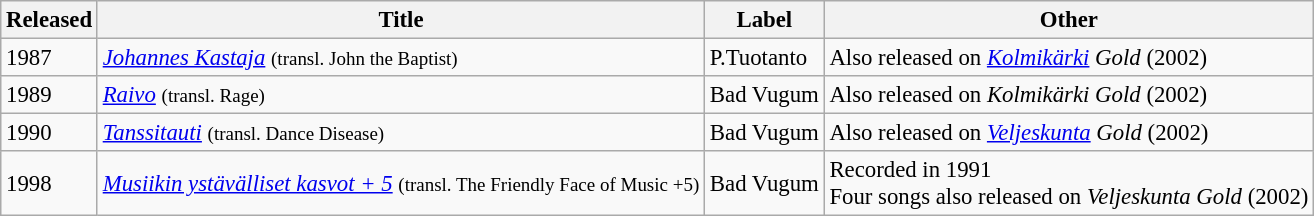<table class="wikitable" style="font-size:95%;">
<tr>
<th>Released</th>
<th>Title</th>
<th>Label</th>
<th>Other</th>
</tr>
<tr>
<td>1987</td>
<td><em><a href='#'>Johannes Kastaja</a></em> <small>(transl. John the Baptist)</small></td>
<td>P.Tuotanto</td>
<td>Also released on <em><a href='#'>Kolmikärki</a> Gold</em> (2002)</td>
</tr>
<tr>
<td>1989</td>
<td><em><a href='#'>Raivo</a></em> <small>(transl. Rage)</small></td>
<td>Bad Vugum</td>
<td>Also released on <em>Kolmikärki Gold</em> (2002)</td>
</tr>
<tr>
<td>1990</td>
<td><em><a href='#'>Tanssitauti</a></em> <small>(transl. Dance Disease)</small></td>
<td>Bad Vugum</td>
<td>Also released on <em><a href='#'>Veljeskunta</a> Gold</em> (2002)</td>
</tr>
<tr>
<td>1998</td>
<td><em><a href='#'>Musiikin ystävälliset kasvot + 5</a></em> <small>(transl. The Friendly Face of Music +5)</small></td>
<td>Bad Vugum</td>
<td>Recorded in 1991<br>Four songs also released on <em>Veljeskunta Gold</em> (2002)</td>
</tr>
</table>
